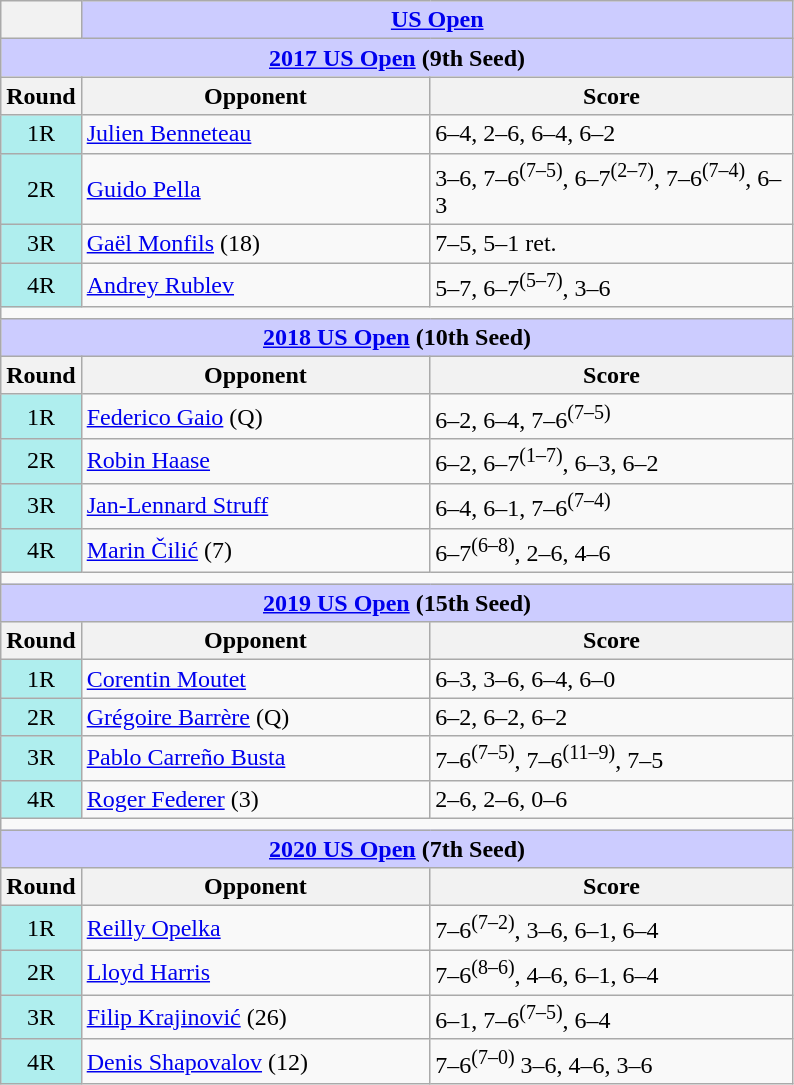<table class="wikitable collapsible collapsed">
<tr>
<th></th>
<th colspan=2 style="background:#ccf;"><a href='#'>US Open</a></th>
</tr>
<tr>
<th colspan=3 style="background:#ccf;"><a href='#'>2017 US Open</a> (9th Seed)</th>
</tr>
<tr>
<th>Round</th>
<th width=225>Opponent</th>
<th width=235>Score</th>
</tr>
<tr>
<td style="text-align:center; background:#afeeee;">1R</td>
<td> <a href='#'>Julien Benneteau</a></td>
<td>6–4, 2–6, 6–4, 6–2</td>
</tr>
<tr>
<td style="text-align:center; background:#afeeee;">2R</td>
<td> <a href='#'>Guido Pella</a></td>
<td>3–6, 7–6<sup>(7–5)</sup>, 6–7<sup>(2–7)</sup>, 7–6<sup>(7–4)</sup>, 6–3</td>
</tr>
<tr>
<td style="text-align:center; background:#afeeee;">3R</td>
<td> <a href='#'>Gaël Monfils</a> (18)</td>
<td>7–5, 5–1 ret.</td>
</tr>
<tr>
<td style="text-align:center; background:#afeeee;">4R</td>
<td> <a href='#'>Andrey Rublev</a></td>
<td>5–7, 6–7<sup>(5–7)</sup>, 3–6</td>
</tr>
<tr>
<td colspan=3></td>
</tr>
<tr>
<th colspan=3 style="background:#ccf;"><a href='#'>2018 US Open</a> (10th Seed)</th>
</tr>
<tr>
<th>Round</th>
<th width=225>Opponent</th>
<th width=210>Score</th>
</tr>
<tr>
<td style="text-align:center; background:#afeeee;">1R</td>
<td> <a href='#'>Federico Gaio</a> (Q)</td>
<td>6–2, 6–4, 7–6<sup>(7–5)</sup></td>
</tr>
<tr>
<td style="text-align:center; background:#afeeee;">2R</td>
<td> <a href='#'>Robin Haase</a></td>
<td>6–2, 6–7<sup>(1–7)</sup>, 6–3, 6–2</td>
</tr>
<tr>
<td style="text-align:center; background:#afeeee;">3R</td>
<td> <a href='#'>Jan-Lennard Struff</a></td>
<td>6–4, 6–1, 7–6<sup>(7–4)</sup></td>
</tr>
<tr>
<td style="text-align:center; background:#afeeee;">4R</td>
<td> <a href='#'>Marin Čilić</a> (7)</td>
<td>6–7<sup>(6–8)</sup>, 2–6, 4–6</td>
</tr>
<tr>
<td colspan=3></td>
</tr>
<tr>
<th colspan=3 style="background:#ccf;"><a href='#'>2019 US Open</a> (15th Seed)</th>
</tr>
<tr>
<th>Round</th>
<th width=225>Opponent</th>
<th width=210>Score</th>
</tr>
<tr>
<td style="text-align:center; background:#afeeee;">1R</td>
<td> <a href='#'>Corentin Moutet</a></td>
<td>6–3, 3–6, 6–4, 6–0</td>
</tr>
<tr>
<td style="text-align:center; background:#afeeee;">2R</td>
<td> <a href='#'>Grégoire Barrère</a> (Q)</td>
<td>6–2, 6–2, 6–2</td>
</tr>
<tr>
<td style="text-align:center; background:#afeeee;">3R</td>
<td> <a href='#'>Pablo Carreño Busta</a></td>
<td>7–6<sup>(7–5)</sup>, 7–6<sup>(11–9)</sup>, 7–5</td>
</tr>
<tr>
<td style="text-align:center; background:#afeeee;">4R</td>
<td> <a href='#'>Roger Federer</a> (3)</td>
<td>2–6, 2–6, 0–6</td>
</tr>
<tr>
<td colspan=3></td>
</tr>
<tr>
<th colspan=3 style="background:#ccf;"><a href='#'>2020 US Open</a> (7th Seed)</th>
</tr>
<tr>
<th>Round</th>
<th width=225>Opponent</th>
<th width=210>Score</th>
</tr>
<tr>
<td style="text-align:center; background:#afeeee;">1R</td>
<td> <a href='#'>Reilly Opelka</a></td>
<td>7–6<sup>(7–2)</sup>, 3–6, 6–1, 6–4</td>
</tr>
<tr>
<td style="text-align:center; background:#afeeee;">2R</td>
<td> <a href='#'>Lloyd Harris</a></td>
<td>7–6<sup>(8–6)</sup>, 4–6, 6–1, 6–4</td>
</tr>
<tr>
<td style="text-align:center; background:#afeeee;">3R</td>
<td> <a href='#'>Filip Krajinović</a> (26)</td>
<td>6–1, 7–6<sup>(7–5)</sup>, 6–4</td>
</tr>
<tr>
<td style="text-align:center; background:#afeeee;">4R</td>
<td> <a href='#'>Denis Shapovalov</a> (12)</td>
<td>7–6<sup>(7–0)</sup> 3–6, 4–6, 3–6</td>
</tr>
</table>
